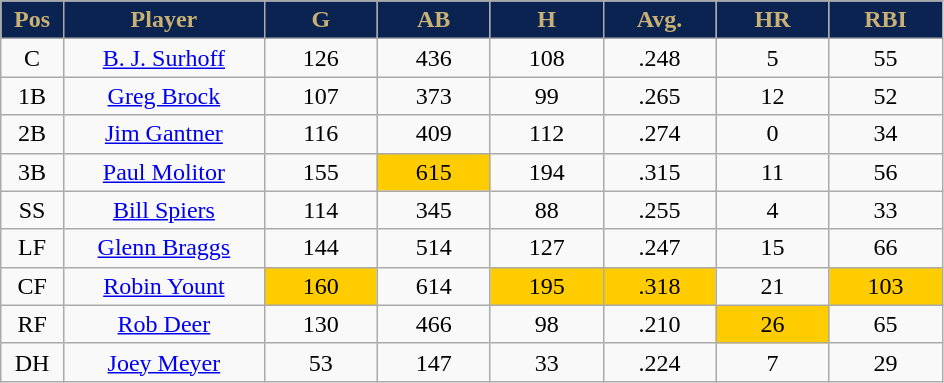<table class="wikitable sortable">
<tr>
<th style="background:#0a2351;color:#c9b074;" width="5%">Pos</th>
<th style="background:#0a2351;color:#c9b074;" width="16%">Player</th>
<th style="background:#0a2351;color:#c9b074;" width="9%">G</th>
<th style="background:#0a2351;color:#c9b074;" width="9%">AB</th>
<th style="background:#0a2351;color:#c9b074;" width="9%">H</th>
<th style="background:#0a2351;color:#c9b074;" width="9%">Avg.</th>
<th style="background:#0a2351;color:#c9b074;" width="9%">HR</th>
<th style="background:#0a2351;color:#c9b074;" width="9%">RBI</th>
</tr>
<tr align="center">
<td>C</td>
<td><a href='#'>B. J. Surhoff</a></td>
<td>126</td>
<td>436</td>
<td>108</td>
<td>.248</td>
<td>5</td>
<td>55</td>
</tr>
<tr align="center">
<td>1B</td>
<td><a href='#'>Greg Brock</a></td>
<td>107</td>
<td>373</td>
<td>99</td>
<td>.265</td>
<td>12</td>
<td>52</td>
</tr>
<tr align="center">
<td>2B</td>
<td><a href='#'>Jim Gantner</a></td>
<td>116</td>
<td>409</td>
<td>112</td>
<td>.274</td>
<td>0</td>
<td>34</td>
</tr>
<tr align="center">
<td>3B</td>
<td><a href='#'>Paul Molitor</a></td>
<td>155</td>
<td bgcolor="FFCC00">615</td>
<td>194</td>
<td>.315</td>
<td>11</td>
<td>56</td>
</tr>
<tr align="center">
<td>SS</td>
<td><a href='#'>Bill Spiers</a></td>
<td>114</td>
<td>345</td>
<td>88</td>
<td>.255</td>
<td>4</td>
<td>33</td>
</tr>
<tr align="center">
<td>LF</td>
<td><a href='#'>Glenn Braggs</a></td>
<td>144</td>
<td>514</td>
<td>127</td>
<td>.247</td>
<td>15</td>
<td>66</td>
</tr>
<tr align="center">
<td>CF</td>
<td><a href='#'>Robin Yount</a></td>
<td bgcolor="FFCC00">160</td>
<td>614</td>
<td bgcolor="FFCC00">195</td>
<td bgcolor="FFCC00">.318</td>
<td>21</td>
<td bgcolor="FFCC00">103</td>
</tr>
<tr align="center">
<td>RF</td>
<td><a href='#'>Rob Deer</a></td>
<td>130</td>
<td>466</td>
<td>98</td>
<td>.210</td>
<td bgcolor="FFCC00">26</td>
<td>65</td>
</tr>
<tr align="center">
<td>DH</td>
<td><a href='#'>Joey Meyer</a></td>
<td>53</td>
<td>147</td>
<td>33</td>
<td>.224</td>
<td>7</td>
<td>29</td>
</tr>
</table>
